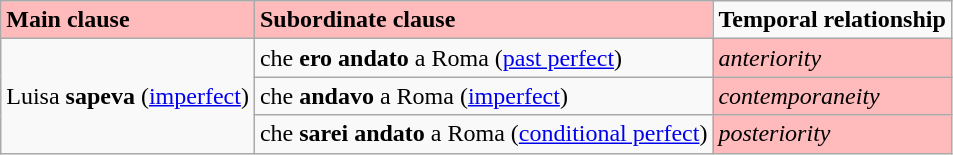<table class="wikitable">
<tr>
<td style="background: #FFBBBB;"><strong>Main clause</strong></td>
<td style="background: #FFBBBB;"><strong>Subordinate clause</strong></td>
<td><strong>Temporal relationship</strong></td>
</tr>
<tr>
<td rowspan=3>Luisa <strong>sapeva</strong> (<a href='#'>imperfect</a>)</td>
<td>che <strong>ero andato</strong> a Roma (<a href='#'>past perfect</a>)</td>
<td style="background: #FFBBBB;"><em>anteriority</em></td>
</tr>
<tr>
<td>che <strong>andavo</strong> a Roma (<a href='#'>imperfect</a>)</td>
<td style="background: #FFBBBB;"><em>contemporaneity</em></td>
</tr>
<tr>
<td>che <strong>sarei andato</strong> a Roma (<a href='#'>conditional perfect</a>)</td>
<td style="background: #FFBBBB;"><em>posteriority</em></td>
</tr>
</table>
